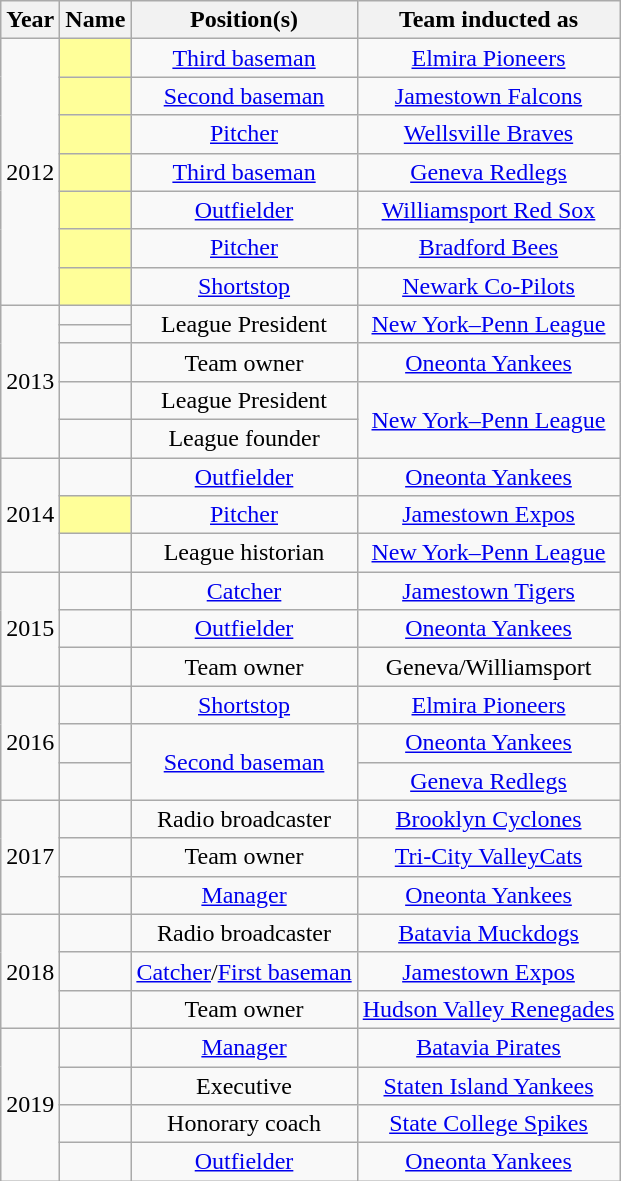<table class="wikitable sortable" style="text-align:center">
<tr>
<th>Year</th>
<th>Name</th>
<th>Position(s)</th>
<th>Team inducted as</th>
</tr>
<tr>
<td rowspan="7" align="center">2012</td>
<td bgcolor="#FFFF99"></td>
<td><a href='#'>Third baseman</a></td>
<td><a href='#'>Elmira Pioneers</a></td>
</tr>
<tr>
<td bgcolor="#FFFF99"></td>
<td><a href='#'>Second baseman</a></td>
<td><a href='#'>Jamestown Falcons</a></td>
</tr>
<tr>
<td bgcolor="#FFFF99"></td>
<td><a href='#'>Pitcher</a></td>
<td><a href='#'>Wellsville Braves</a></td>
</tr>
<tr>
<td bgcolor="#FFFF99"></td>
<td><a href='#'>Third baseman</a></td>
<td><a href='#'>Geneva Redlegs</a></td>
</tr>
<tr>
<td bgcolor="#FFFF99"></td>
<td><a href='#'>Outfielder</a></td>
<td><a href='#'>Williamsport Red Sox</a></td>
</tr>
<tr>
<td bgcolor="#FFFF99"></td>
<td><a href='#'>Pitcher</a></td>
<td><a href='#'>Bradford Bees</a></td>
</tr>
<tr>
<td bgcolor="#FFFF99"></td>
<td><a href='#'>Shortstop</a></td>
<td><a href='#'>Newark Co-Pilots</a></td>
</tr>
<tr>
<td rowspan="5" align="center">2013</td>
<td></td>
<td rowspan="2">League President</td>
<td rowspan="2"><a href='#'>New York–Penn League</a></td>
</tr>
<tr>
<td></td>
</tr>
<tr>
<td></td>
<td>Team owner</td>
<td><a href='#'>Oneonta Yankees</a></td>
</tr>
<tr>
<td></td>
<td>League President</td>
<td rowspan="2"><a href='#'>New York–Penn League</a></td>
</tr>
<tr>
<td></td>
<td>League founder</td>
</tr>
<tr>
<td rowspan="3" align="center">2014</td>
<td></td>
<td><a href='#'>Outfielder</a></td>
<td><a href='#'>Oneonta Yankees</a></td>
</tr>
<tr>
<td bgcolor="#FFFF99"></td>
<td><a href='#'>Pitcher</a></td>
<td><a href='#'>Jamestown Expos</a></td>
</tr>
<tr>
<td></td>
<td>League historian</td>
<td><a href='#'>New York–Penn League</a></td>
</tr>
<tr>
<td rowspan="3" align="center">2015</td>
<td></td>
<td><a href='#'>Catcher</a></td>
<td><a href='#'>Jamestown Tigers</a></td>
</tr>
<tr>
<td></td>
<td><a href='#'>Outfielder</a></td>
<td><a href='#'>Oneonta Yankees</a></td>
</tr>
<tr>
<td></td>
<td>Team owner</td>
<td>Geneva/Williamsport</td>
</tr>
<tr>
<td rowspan="3" align="center">2016</td>
<td></td>
<td><a href='#'>Shortstop</a></td>
<td><a href='#'>Elmira Pioneers</a></td>
</tr>
<tr>
<td></td>
<td rowspan="2"><a href='#'>Second baseman</a></td>
<td><a href='#'>Oneonta Yankees</a></td>
</tr>
<tr>
<td></td>
<td><a href='#'>Geneva Redlegs</a></td>
</tr>
<tr>
<td rowspan="3" align="center">2017</td>
<td></td>
<td>Radio broadcaster</td>
<td><a href='#'>Brooklyn Cyclones</a></td>
</tr>
<tr>
<td></td>
<td>Team owner</td>
<td><a href='#'>Tri-City ValleyCats</a></td>
</tr>
<tr>
<td></td>
<td><a href='#'>Manager</a></td>
<td><a href='#'>Oneonta Yankees</a></td>
</tr>
<tr>
<td rowspan="3" align="center">2018</td>
<td></td>
<td>Radio broadcaster</td>
<td><a href='#'>Batavia Muckdogs</a></td>
</tr>
<tr>
<td></td>
<td><a href='#'>Catcher</a>/<a href='#'>First baseman</a></td>
<td><a href='#'>Jamestown Expos</a></td>
</tr>
<tr>
<td></td>
<td>Team owner</td>
<td><a href='#'>Hudson Valley Renegades</a></td>
</tr>
<tr>
<td rowspan="4" align="center">2019</td>
<td></td>
<td><a href='#'>Manager</a></td>
<td><a href='#'>Batavia Pirates</a></td>
</tr>
<tr>
<td></td>
<td>Executive</td>
<td><a href='#'>Staten Island Yankees</a></td>
</tr>
<tr>
<td></td>
<td>Honorary coach</td>
<td><a href='#'>State College Spikes</a></td>
</tr>
<tr>
<td></td>
<td><a href='#'>Outfielder</a></td>
<td><a href='#'>Oneonta Yankees</a></td>
</tr>
</table>
